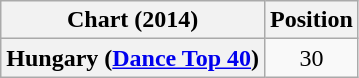<table class="wikitable plainrowheaders" style="text-align:center">
<tr>
<th scope="col">Chart (2014)</th>
<th scope="col">Position</th>
</tr>
<tr>
<th scope="row">Hungary (<a href='#'>Dance Top 40</a>)</th>
<td style="text-align:center;">30</td>
</tr>
</table>
